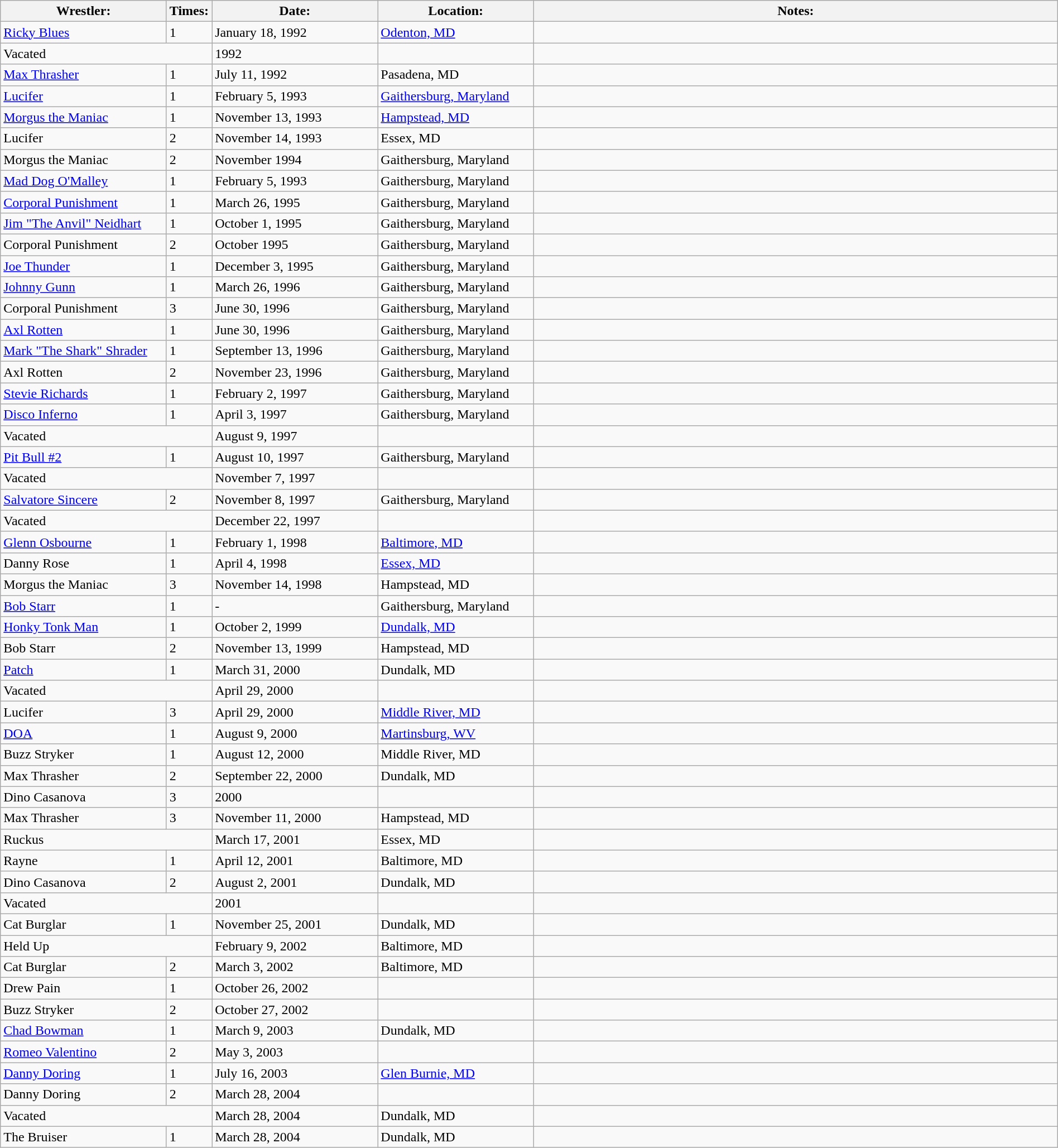<table class="wikitable" width=100%>
<tr>
<th width=16%>Wrestler:</th>
<th width=1%>Times:</th>
<th width=16%>Date:</th>
<th width=15%>Location:</th>
<th width=51%>Notes:</th>
</tr>
<tr>
<td><a href='#'>Ricky Blues</a></td>
<td>1</td>
<td>January 18, 1992</td>
<td><a href='#'>Odenton, MD</a></td>
<td></td>
</tr>
<tr>
<td colspan=2>Vacated</td>
<td>1992</td>
<td></td>
<td></td>
</tr>
<tr>
<td><a href='#'>Max Thrasher</a></td>
<td>1</td>
<td>July 11, 1992</td>
<td>Pasadena, MD</td>
<td></td>
</tr>
<tr>
<td><a href='#'>Lucifer</a></td>
<td>1</td>
<td>February 5, 1993</td>
<td><a href='#'>Gaithersburg, Maryland</a></td>
<td></td>
</tr>
<tr>
<td><a href='#'>Morgus the Maniac</a></td>
<td>1</td>
<td>November 13, 1993</td>
<td><a href='#'>Hampstead, MD</a></td>
<td></td>
</tr>
<tr>
<td>Lucifer</td>
<td>2</td>
<td>November 14, 1993</td>
<td>Essex, MD</td>
<td></td>
</tr>
<tr>
<td>Morgus the Maniac</td>
<td>2</td>
<td>November 1994</td>
<td>Gaithersburg, Maryland</td>
<td></td>
</tr>
<tr>
<td><a href='#'>Mad Dog O'Malley</a></td>
<td>1</td>
<td>February 5, 1993</td>
<td>Gaithersburg, Maryland</td>
<td></td>
</tr>
<tr>
<td><a href='#'>Corporal Punishment</a></td>
<td>1</td>
<td>March 26, 1995</td>
<td>Gaithersburg, Maryland</td>
<td></td>
</tr>
<tr>
<td><a href='#'>Jim "The Anvil" Neidhart</a></td>
<td>1</td>
<td>October 1, 1995</td>
<td>Gaithersburg, Maryland</td>
<td></td>
</tr>
<tr>
<td>Corporal Punishment</td>
<td>2</td>
<td>October 1995</td>
<td>Gaithersburg, Maryland</td>
<td></td>
</tr>
<tr>
<td><a href='#'>Joe Thunder</a></td>
<td>1</td>
<td>December 3, 1995</td>
<td>Gaithersburg, Maryland</td>
<td></td>
</tr>
<tr>
<td><a href='#'>Johnny Gunn</a></td>
<td>1</td>
<td>March 26, 1996</td>
<td>Gaithersburg, Maryland</td>
<td></td>
</tr>
<tr>
<td>Corporal Punishment</td>
<td>3</td>
<td>June 30, 1996</td>
<td>Gaithersburg, Maryland</td>
<td></td>
</tr>
<tr>
<td><a href='#'>Axl Rotten</a></td>
<td>1</td>
<td>June 30, 1996</td>
<td>Gaithersburg, Maryland</td>
<td></td>
</tr>
<tr>
<td><a href='#'>Mark "The Shark" Shrader</a></td>
<td>1</td>
<td>September 13, 1996</td>
<td>Gaithersburg, Maryland</td>
<td></td>
</tr>
<tr>
<td>Axl Rotten</td>
<td>2</td>
<td>November 23, 1996</td>
<td>Gaithersburg, Maryland</td>
<td></td>
</tr>
<tr>
<td><a href='#'>Stevie Richards</a></td>
<td>1</td>
<td>February 2, 1997</td>
<td>Gaithersburg, Maryland</td>
<td></td>
</tr>
<tr>
<td><a href='#'>Disco Inferno</a></td>
<td>1</td>
<td>April 3, 1997</td>
<td>Gaithersburg, Maryland</td>
<td></td>
</tr>
<tr>
<td colspan=2>Vacated</td>
<td>August 9, 1997</td>
<td></td>
<td></td>
</tr>
<tr>
<td><a href='#'>Pit Bull #2</a></td>
<td>1</td>
<td>August 10, 1997</td>
<td>Gaithersburg, Maryland</td>
<td></td>
</tr>
<tr>
<td colspan=2>Vacated</td>
<td>November 7, 1997</td>
<td></td>
<td></td>
</tr>
<tr>
<td><a href='#'>Salvatore Sincere</a></td>
<td>2</td>
<td>November 8, 1997</td>
<td>Gaithersburg, Maryland</td>
<td></td>
</tr>
<tr>
<td colspan=2>Vacated</td>
<td>December 22, 1997</td>
<td></td>
<td></td>
</tr>
<tr>
<td><a href='#'>Glenn Osbourne</a></td>
<td>1</td>
<td>February 1, 1998</td>
<td><a href='#'>Baltimore, MD</a></td>
<td></td>
</tr>
<tr>
<td>Danny Rose</td>
<td>1</td>
<td>April 4, 1998</td>
<td><a href='#'>Essex, MD</a></td>
<td></td>
</tr>
<tr>
<td>Morgus the Maniac</td>
<td>3</td>
<td>November 14, 1998</td>
<td>Hampstead, MD</td>
<td></td>
</tr>
<tr>
<td><a href='#'>Bob Starr</a></td>
<td>1</td>
<td>-</td>
<td>Gaithersburg, Maryland</td>
<td></td>
</tr>
<tr>
<td><a href='#'>Honky Tonk Man</a></td>
<td>1</td>
<td>October 2, 1999</td>
<td><a href='#'>Dundalk, MD</a></td>
<td></td>
</tr>
<tr>
<td>Bob Starr</td>
<td>2</td>
<td>November 13, 1999</td>
<td>Hampstead, MD</td>
<td></td>
</tr>
<tr>
<td><a href='#'>Patch</a></td>
<td>1</td>
<td>March 31, 2000</td>
<td>Dundalk, MD</td>
<td></td>
</tr>
<tr>
<td colspan=2>Vacated</td>
<td>April 29, 2000</td>
<td></td>
<td></td>
</tr>
<tr>
<td>Lucifer</td>
<td>3</td>
<td>April 29, 2000</td>
<td><a href='#'>Middle River, MD</a></td>
<td></td>
</tr>
<tr>
<td><a href='#'>DOA</a></td>
<td>1</td>
<td>August 9, 2000</td>
<td><a href='#'>Martinsburg, WV</a></td>
<td></td>
</tr>
<tr>
<td>Buzz Stryker</td>
<td>1</td>
<td>August 12, 2000</td>
<td>Middle River, MD</td>
<td></td>
</tr>
<tr>
<td>Max Thrasher</td>
<td>2</td>
<td>September 22, 2000</td>
<td>Dundalk, MD</td>
<td></td>
</tr>
<tr>
<td>Dino Casanova</td>
<td>3</td>
<td>2000</td>
<td></td>
<td></td>
</tr>
<tr>
<td>Max Thrasher</td>
<td>3</td>
<td>November 11, 2000</td>
<td>Hampstead, MD</td>
<td></td>
</tr>
<tr>
<td colspan=2>Ruckus</td>
<td>March 17, 2001</td>
<td>Essex, MD</td>
<td></td>
</tr>
<tr>
<td>Rayne</td>
<td>1</td>
<td>April 12, 2001</td>
<td>Baltimore, MD</td>
<td></td>
</tr>
<tr>
<td>Dino Casanova</td>
<td>2</td>
<td>August 2, 2001</td>
<td>Dundalk, MD</td>
<td></td>
</tr>
<tr>
<td colspan=2>Vacated</td>
<td>2001</td>
<td></td>
<td></td>
</tr>
<tr>
<td>Cat Burglar</td>
<td>1</td>
<td>November 25, 2001</td>
<td>Dundalk, MD</td>
<td></td>
</tr>
<tr>
<td colspan=2>Held Up</td>
<td>February 9, 2002</td>
<td>Baltimore, MD</td>
<td></td>
</tr>
<tr>
<td>Cat Burglar</td>
<td>2</td>
<td>March 3, 2002</td>
<td>Baltimore, MD</td>
<td></td>
</tr>
<tr>
<td>Drew Pain</td>
<td>1</td>
<td>October 26, 2002</td>
<td></td>
<td></td>
</tr>
<tr>
<td>Buzz Stryker</td>
<td>2</td>
<td>October 27, 2002</td>
<td></td>
<td></td>
</tr>
<tr>
<td><a href='#'>Chad Bowman</a></td>
<td>1</td>
<td>March 9, 2003</td>
<td>Dundalk, MD</td>
<td></td>
</tr>
<tr>
<td><a href='#'>Romeo Valentino</a></td>
<td>2</td>
<td>May 3, 2003</td>
<td></td>
<td></td>
</tr>
<tr>
<td><a href='#'>Danny Doring</a></td>
<td>1</td>
<td>July 16, 2003</td>
<td><a href='#'>Glen Burnie, MD</a></td>
<td></td>
</tr>
<tr>
<td>Danny Doring</td>
<td>2</td>
<td>March 28, 2004</td>
<td></td>
<td></td>
</tr>
<tr>
<td colspan=2>Vacated</td>
<td>March 28, 2004</td>
<td>Dundalk, MD</td>
<td></td>
</tr>
<tr>
<td>The Bruiser</td>
<td>1</td>
<td>March 28, 2004</td>
<td>Dundalk, MD</td>
<td></td>
</tr>
</table>
